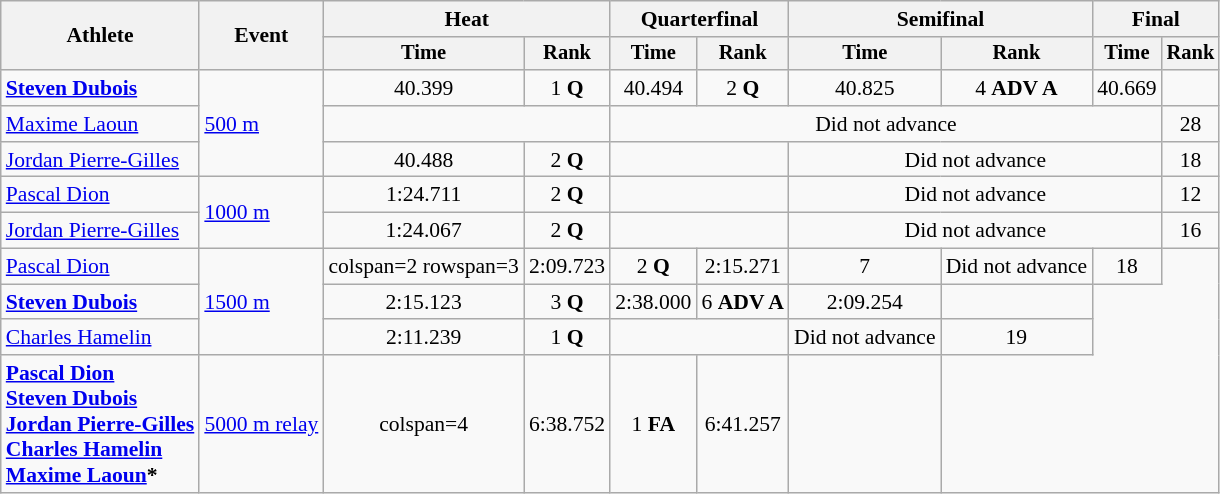<table class=wikitable style=font-size:90%;text-align:center>
<tr>
<th rowspan=2>Athlete</th>
<th rowspan=2>Event</th>
<th colspan=2>Heat</th>
<th colspan=2>Quarterfinal</th>
<th colspan=2>Semifinal</th>
<th colspan=2>Final</th>
</tr>
<tr style=font-size:95%>
<th>Time</th>
<th>Rank</th>
<th>Time</th>
<th>Rank</th>
<th>Time</th>
<th>Rank</th>
<th>Time</th>
<th>Rank</th>
</tr>
<tr>
<td align=left><strong><a href='#'>Steven Dubois</a></strong></td>
<td align=left rowspan=3><a href='#'>500 m</a></td>
<td>40.399</td>
<td>1 <strong>Q</strong></td>
<td>40.494</td>
<td>2 <strong>Q</strong></td>
<td>40.825</td>
<td>4 <strong>ADV A</strong></td>
<td>40.669</td>
<td></td>
</tr>
<tr>
<td align=left><a href='#'>Maxime Laoun</a></td>
<td colspan=2></td>
<td colspan=5>Did not advance</td>
<td>28</td>
</tr>
<tr>
<td align=left><a href='#'>Jordan Pierre-Gilles</a></td>
<td>40.488</td>
<td>2 <strong>Q</strong></td>
<td colspan=2></td>
<td colspan=3>Did not advance</td>
<td>18</td>
</tr>
<tr>
<td align=left><a href='#'>Pascal Dion</a></td>
<td align=left rowspan=2><a href='#'>1000 m</a></td>
<td>1:24.711</td>
<td>2 <strong>Q</strong></td>
<td colspan=2></td>
<td colspan=3>Did not advance</td>
<td>12</td>
</tr>
<tr>
<td align=left><a href='#'>Jordan Pierre-Gilles</a></td>
<td>1:24.067</td>
<td>2 <strong>Q</strong></td>
<td colspan=2></td>
<td colspan=3>Did not advance</td>
<td>16</td>
</tr>
<tr>
<td align=left><a href='#'>Pascal Dion</a></td>
<td align=left rowspan=3><a href='#'>1500 m</a></td>
<td>colspan=2 rowspan=3 </td>
<td>2:09.723</td>
<td>2 <strong>Q</strong></td>
<td>2:15.271</td>
<td>7</td>
<td>Did not advance</td>
<td>18</td>
</tr>
<tr>
<td align=left><strong><a href='#'>Steven Dubois</a></strong></td>
<td>2:15.123</td>
<td>3 <strong>Q</strong></td>
<td>2:38.000</td>
<td>6 <strong>ADV A</strong></td>
<td>2:09.254</td>
<td></td>
</tr>
<tr>
<td align=left><a href='#'>Charles Hamelin</a></td>
<td>2:11.239</td>
<td>1 <strong>Q</strong></td>
<td colspan=2></td>
<td>Did not advance</td>
<td>19</td>
</tr>
<tr>
<td align=left><strong><a href='#'>Pascal Dion</a><br><a href='#'>Steven Dubois</a><br><a href='#'>Jordan Pierre-Gilles</a><br><a href='#'>Charles Hamelin</a><br><a href='#'>Maxime Laoun</a>*</strong></td>
<td align=left><a href='#'>5000 m relay</a></td>
<td>colspan=4 </td>
<td>6:38.752</td>
<td>1 <strong>FA</strong></td>
<td>6:41.257</td>
<td></td>
</tr>
</table>
